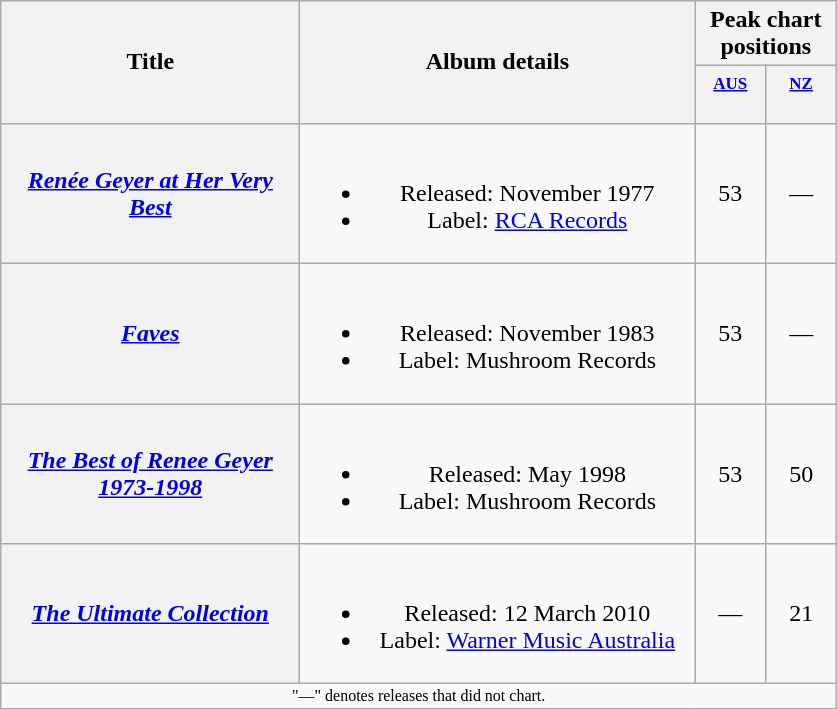<table class="wikitable plainrowheaders" style="text-align:center;" border="1">
<tr>
<th scope="col" rowspan="2" style="width:12em;">Title</th>
<th scope="col" rowspan="2" style="width:16em;">Album details</th>
<th colspan="2">Peak chart positions</th>
</tr>
<tr>
<th scope="col" style="width:3em; font-size:85%"><small><a href='#'>AUS</a><br><br></small></th>
<th scope="col" style="width:3em; font-size:85%"><small><a href='#'>NZ</a><br><br></small></th>
</tr>
<tr>
<th scope="row"><em><a href='#'>Renée Geyer at Her Very Best</a></em></th>
<td><br><ul><li>Released: November 1977</li><li>Label: <a href='#'>RCA Records</a></li></ul></td>
<td align="center">53</td>
<td align="center">—</td>
</tr>
<tr>
<th scope="row"><em><a href='#'>Faves</a></em></th>
<td><br><ul><li>Released: November 1983</li><li>Label: Mushroom Records</li></ul></td>
<td align="center">53</td>
<td align="center">—</td>
</tr>
<tr>
<th scope="row"><em><a href='#'>The Best of Renee Geyer 1973-1998</a></em></th>
<td><br><ul><li>Released: May 1998</li><li>Label: Mushroom Records</li></ul></td>
<td align="center">53</td>
<td align="center">50</td>
</tr>
<tr>
<th scope="row"><em><a href='#'>The Ultimate Collection</a></em></th>
<td><br><ul><li>Released: 12 March 2010</li><li>Label: <a href='#'>Warner Music Australia</a></li></ul></td>
<td align="center">—</td>
<td align="center">21</td>
</tr>
<tr>
<td align="center" colspan="7" style="font-size: 8pt">"—" denotes releases that did not chart.</td>
</tr>
<tr>
</tr>
</table>
